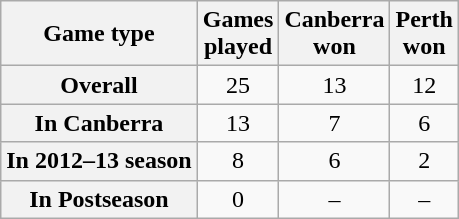<table class="wikitable plainrowheaders" style="text-align: center;">
<tr>
<th scope="col">Game type</th>
<th scope="col">Games<br>played</th>
<th scope="col">Canberra<br>won</th>
<th scope="col">Perth<br>won</th>
</tr>
<tr>
<th scope="row">Overall</th>
<td>25</td>
<td>13</td>
<td>12</td>
</tr>
<tr>
<th scope="row">In Canberra</th>
<td>13</td>
<td>7</td>
<td>6</td>
</tr>
<tr>
<th scope="row">In 2012–13 season</th>
<td>8</td>
<td>6</td>
<td>2</td>
</tr>
<tr>
<th scope="row">In Postseason</th>
<td>0</td>
<td>–</td>
<td>–</td>
</tr>
</table>
